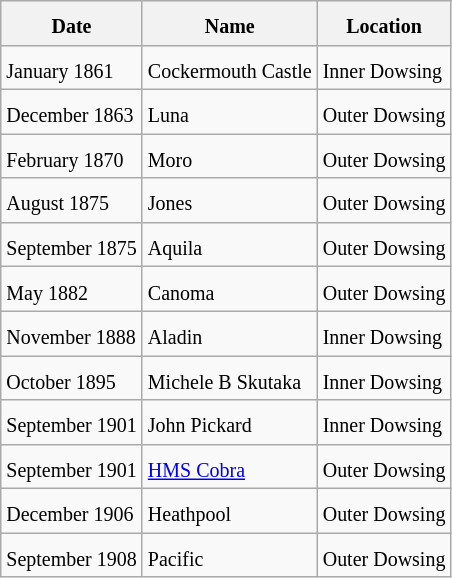<table class="wikitable">
<tr>
<th><sub>Date</sub></th>
<th><sub>Name</sub></th>
<th><sub>Location</sub></th>
</tr>
<tr>
<td><sub>January 1861</sub></td>
<td><sub>Cockermouth Castle</sub></td>
<td><sub>Inner Dowsing</sub></td>
</tr>
<tr>
<td><sub>December 1863</sub></td>
<td><sub>Luna</sub></td>
<td><sub>Outer Dowsing</sub></td>
</tr>
<tr>
<td><sub>February 1870</sub></td>
<td><sub>Moro</sub></td>
<td><sub>Outer Dowsing</sub></td>
</tr>
<tr>
<td><sub>August 1875</sub></td>
<td><sub>Jones</sub></td>
<td><sub>Outer Dowsing</sub></td>
</tr>
<tr>
<td><sub>September 1875</sub></td>
<td><sub>Aquila</sub></td>
<td><sub>Outer Dowsing</sub></td>
</tr>
<tr>
<td><sub>May 1882</sub></td>
<td><sub>Canoma</sub></td>
<td><sub>Outer Dowsing</sub></td>
</tr>
<tr>
<td><sub>November 1888</sub></td>
<td><sub>Aladin</sub></td>
<td><sub>Inner Dowsing</sub></td>
</tr>
<tr>
<td><sub>October 1895</sub></td>
<td><sub>Michele B Skutaka</sub></td>
<td><sub>Inner Dowsing</sub></td>
</tr>
<tr>
<td><sub>September 1901</sub></td>
<td><sub>John Pickard</sub></td>
<td><sub>Inner Dowsing</sub></td>
</tr>
<tr>
<td><sub>September 1901</sub></td>
<td><sub><a href='#'>HMS Cobra</a></sub></td>
<td><sub>Outer Dowsing</sub></td>
</tr>
<tr>
<td><sub>December 1906</sub></td>
<td><sub>Heathpool</sub></td>
<td><sub>Outer Dowsing</sub></td>
</tr>
<tr>
<td><sub>September 1908</sub></td>
<td><sub>Pacific</sub></td>
<td><sub>Outer Dowsing</sub></td>
</tr>
</table>
